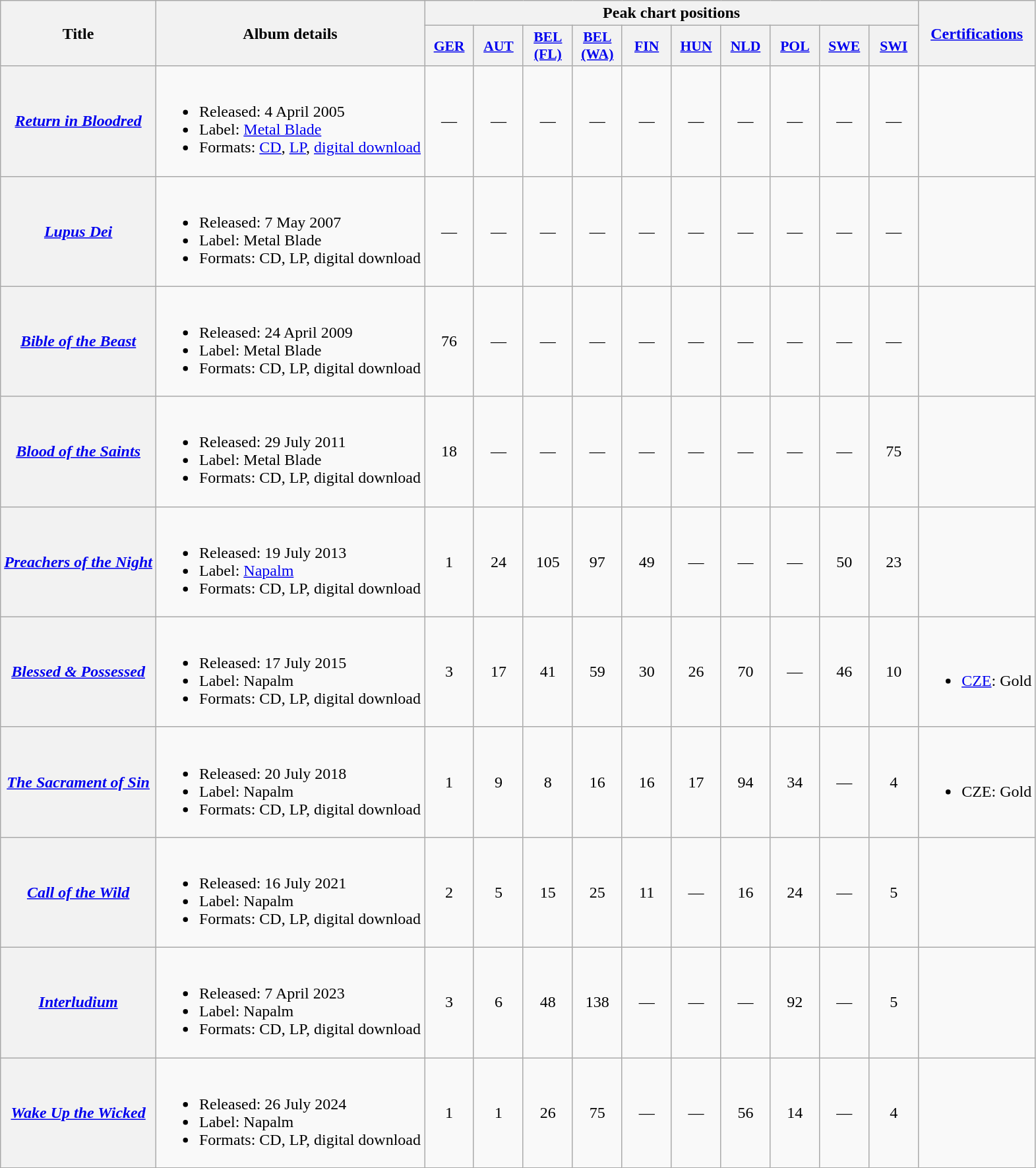<table class="wikitable plainrowheaders">
<tr>
<th scope="col" rowspan="2">Title</th>
<th scope="col" rowspan="2">Album details</th>
<th scope="col" colspan="10">Peak chart positions</th>
<th scope="col" rowspan="2"><a href='#'>Certifications</a></th>
</tr>
<tr>
<th scope="col" style="width:3em;font-size:90%;"><a href='#'>GER</a><br></th>
<th scope="col" style="width:3em;font-size:90%;"><a href='#'>AUT</a><br></th>
<th scope="col" style="width:3em;font-size:90%;"><a href='#'>BEL<br>(FL)</a><br></th>
<th scope="col" style="width:3em;font-size:90%;"><a href='#'>BEL<br>(WA)</a><br></th>
<th scope="col" style="width:3em;font-size:90%;"><a href='#'>FIN</a><br></th>
<th scope="col" style="width:3em;font-size:90%;"><a href='#'>HUN</a><br></th>
<th scope="col" style="width:3em;font-size:90%;"><a href='#'>NLD</a><br></th>
<th scope="col" style="width:3em;font-size:90%;"><a href='#'>POL</a><br></th>
<th scope="col" style="width:3em;font-size:90%;"><a href='#'>SWE</a><br></th>
<th scope="col" style="width:3em;font-size:90%;"><a href='#'>SWI</a><br></th>
</tr>
<tr>
<th scope="row"><em><a href='#'>Return in Bloodred</a></em></th>
<td><br><ul><li>Released: 4 April 2005</li><li>Label: <a href='#'>Metal Blade</a></li><li>Formats: <a href='#'>CD</a>, <a href='#'>LP</a>, <a href='#'>digital download</a></li></ul></td>
<td align="center">—</td>
<td align="center">—</td>
<td align="center">—</td>
<td align="center">—</td>
<td align="center">—</td>
<td align="center">—</td>
<td align="center">—</td>
<td align="center">—</td>
<td align="center">—</td>
<td align="center">—</td>
<td align="center"></td>
</tr>
<tr>
<th scope="row"><em><a href='#'>Lupus Dei</a></em></th>
<td><br><ul><li>Released: 7 May 2007</li><li>Label: Metal Blade</li><li>Formats: CD, LP, digital download</li></ul></td>
<td align="center">—</td>
<td align="center">—</td>
<td align="center">—</td>
<td align="center">—</td>
<td align="center">—</td>
<td align="center">—</td>
<td align="center">—</td>
<td align="center">—</td>
<td align="center">—</td>
<td align="center">—</td>
<td align="center"></td>
</tr>
<tr>
<th scope="row"><em><a href='#'>Bible of the Beast</a></em></th>
<td><br><ul><li>Released: 24 April 2009</li><li>Label: Metal Blade</li><li>Formats: CD, LP, digital download</li></ul></td>
<td align="center">76</td>
<td align="center">—</td>
<td align="center">—</td>
<td align="center">—</td>
<td align="center">—</td>
<td align="center">—</td>
<td align="center">—</td>
<td align="center">—</td>
<td align="center">—</td>
<td align="center">—</td>
<td align="center"></td>
</tr>
<tr>
<th scope="row"><em><a href='#'>Blood of the Saints</a></em></th>
<td><br><ul><li>Released: 29 July 2011</li><li>Label: Metal Blade</li><li>Formats: CD, LP, digital download</li></ul></td>
<td align="center">18</td>
<td align="center">—</td>
<td align="center">—</td>
<td align="center">—</td>
<td align="center">—</td>
<td align="center">—</td>
<td align="center">—</td>
<td align="center">—</td>
<td align="center">—</td>
<td align="center">75</td>
<td align="center"></td>
</tr>
<tr>
<th scope="row"><em><a href='#'>Preachers of the Night</a></em></th>
<td><br><ul><li>Released: 19 July 2013</li><li>Label: <a href='#'>Napalm</a></li><li>Formats: CD, LP, digital download</li></ul></td>
<td align="center">1</td>
<td align="center">24</td>
<td align="center">105</td>
<td align="center">97</td>
<td align="center">49</td>
<td align="center">—</td>
<td align="center">—</td>
<td align="center">—</td>
<td align="center">50</td>
<td align="center">23</td>
<td align="center"></td>
</tr>
<tr>
<th scope="row"><em><a href='#'>Blessed & Possessed</a></em></th>
<td><br><ul><li>Released: 17 July 2015</li><li>Label: Napalm</li><li>Formats: CD, LP, digital download</li></ul></td>
<td align="center">3</td>
<td align="center">17</td>
<td align="center">41</td>
<td align="center">59</td>
<td align="center">30</td>
<td align="center">26</td>
<td align="center">70</td>
<td align="center">—</td>
<td align="center">46</td>
<td align="center">10</td>
<td align="center"><br><ul><li><a href='#'>CZE</a>: Gold</li></ul></td>
</tr>
<tr>
<th scope="row"><em><a href='#'>The Sacrament of Sin</a></em></th>
<td><br><ul><li>Released: 20 July 2018</li><li>Label: Napalm</li><li>Formats: CD, LP, digital download</li></ul></td>
<td align="center">1</td>
<td align="center">9</td>
<td align="center">8</td>
<td align="center">16</td>
<td align="center">16</td>
<td align="center">17</td>
<td align="center">94</td>
<td align="center">34</td>
<td align="center">—</td>
<td align="center">4</td>
<td align="center"><br><ul><li>CZE: Gold</li></ul></td>
</tr>
<tr>
<th scope="row"><em><a href='#'>Call of the Wild</a></em></th>
<td><br><ul><li>Released: 16 July 2021</li><li>Label: Napalm</li><li>Formats: CD, LP, digital download</li></ul></td>
<td align="center">2</td>
<td align="center">5</td>
<td align="center">15</td>
<td align="center">25</td>
<td align="center">11</td>
<td align="center">—</td>
<td align="center">16</td>
<td align="center">24</td>
<td align="center">—</td>
<td align="center">5</td>
<td align="center"></td>
</tr>
<tr>
<th scope="row"><em><a href='#'>Interludium</a></em></th>
<td><br><ul><li>Released: 7 April 2023</li><li>Label: Napalm</li><li>Formats: CD, LP, digital download</li></ul></td>
<td align="center">3</td>
<td align="center">6</td>
<td align="center">48</td>
<td align="center">138</td>
<td align="center">—</td>
<td align="center">—</td>
<td align="center">—</td>
<td align="center">92</td>
<td align="center">—</td>
<td align="center">5</td>
<td align="center"></td>
</tr>
<tr>
<th scope="row"><em><a href='#'>Wake Up the Wicked</a></em></th>
<td><br><ul><li>Released: 26 July 2024</li><li>Label: Napalm</li><li>Formats: CD, LP, digital download</li></ul></td>
<td align="center">1</td>
<td align="center">1</td>
<td align="center">26</td>
<td align="center">75</td>
<td align="center">—</td>
<td align="center">—</td>
<td align="center">56</td>
<td align="center">14</td>
<td align="center">—</td>
<td align="center">4</td>
<td align="center"></td>
</tr>
</table>
